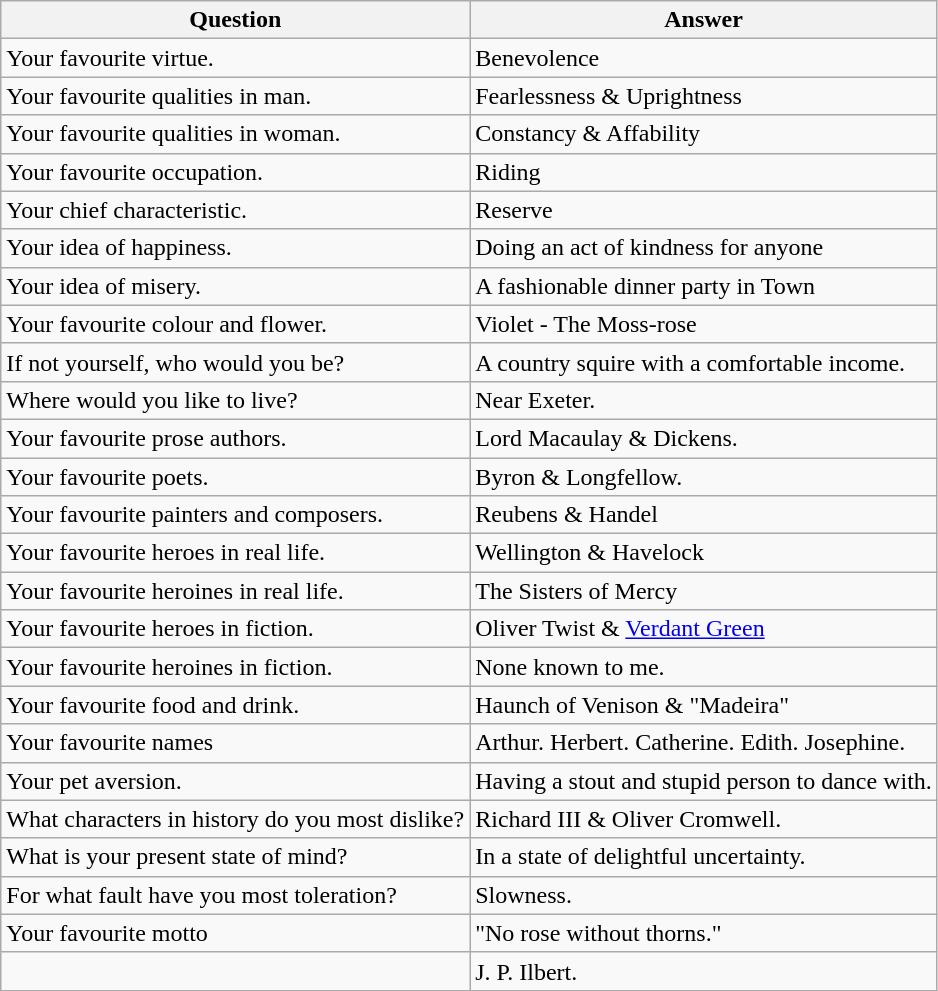<table class="wikitable" border="1">
<tr>
<th>Question</th>
<th>Answer</th>
</tr>
<tr>
<td>Your favourite virtue.</td>
<td>Benevolence</td>
</tr>
<tr>
<td>Your favourite qualities in man.</td>
<td>Fearlessness & Uprightness</td>
</tr>
<tr>
<td>Your favourite qualities in woman.</td>
<td>Constancy & Affability</td>
</tr>
<tr>
<td>Your favourite occupation.</td>
<td>Riding</td>
</tr>
<tr>
<td>Your chief characteristic.</td>
<td>Reserve</td>
</tr>
<tr>
<td>Your idea of happiness.</td>
<td>Doing an act of kindness for anyone</td>
</tr>
<tr>
<td>Your idea of misery.</td>
<td>A fashionable dinner party in Town</td>
</tr>
<tr>
<td>Your favourite colour and flower.</td>
<td>Violet - The Moss-rose</td>
</tr>
<tr>
<td>If not yourself, who would you be?</td>
<td>A country squire with a comfortable income.</td>
</tr>
<tr>
<td>Where would you like to live?</td>
<td>Near Exeter.</td>
</tr>
<tr>
<td>Your favourite prose authors.</td>
<td>Lord Macaulay & Dickens.</td>
</tr>
<tr>
<td>Your favourite poets.</td>
<td>Byron & Longfellow.</td>
</tr>
<tr>
<td>Your favourite painters and composers.</td>
<td>Reubens & Handel</td>
</tr>
<tr>
<td>Your favourite heroes in real life.</td>
<td>Wellington & Havelock</td>
</tr>
<tr>
<td>Your favourite heroines in real life.</td>
<td>The Sisters of Mercy</td>
</tr>
<tr>
<td>Your favourite heroes in fiction.</td>
<td>Oliver Twist & <a href='#'>Verdant Green</a></td>
</tr>
<tr>
<td>Your favourite heroines in fiction.</td>
<td>None known to me.</td>
</tr>
<tr>
<td>Your favourite food and drink.</td>
<td>Haunch of Venison & "Madeira"</td>
</tr>
<tr>
<td>Your favourite names</td>
<td>Arthur. Herbert. Catherine. Edith. Josephine.</td>
</tr>
<tr>
<td>Your pet aversion.</td>
<td>Having a stout and stupid person to dance with.</td>
</tr>
<tr>
<td>What characters in history do you most dislike?</td>
<td>Richard III & Oliver Cromwell.</td>
</tr>
<tr>
<td>What is your present state of mind?</td>
<td>In a state of delightful uncertainty.</td>
</tr>
<tr>
<td>For what fault have you most toleration?</td>
<td>Slowness.</td>
</tr>
<tr>
<td>Your favourite motto</td>
<td>"No rose without thorns."</td>
</tr>
<tr>
<td></td>
<td>J. P. Ilbert.</td>
</tr>
</table>
